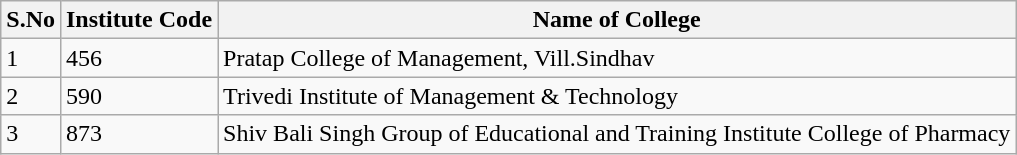<table class="wikitable sortable">
<tr>
<th>S.No</th>
<th>Institute Code</th>
<th>Name of College</th>
</tr>
<tr>
<td>1</td>
<td>456</td>
<td>Pratap College of Management, Vill.Sindhav</td>
</tr>
<tr>
<td>2</td>
<td>590</td>
<td>Trivedi Institute of Management & Technology</td>
</tr>
<tr>
<td>3</td>
<td>873</td>
<td>Shiv Bali Singh Group of Educational and Training Institute College of Pharmacy</td>
</tr>
</table>
